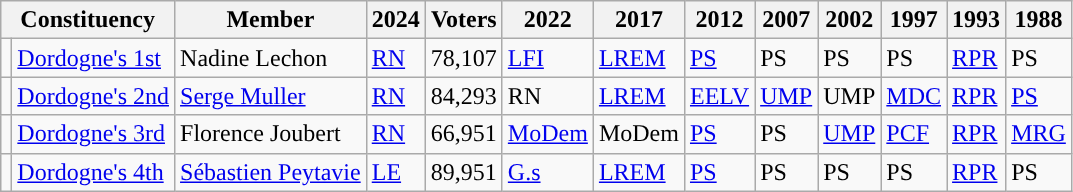<table class="wikitable sortable">
<tr>
<th colspan="2">Constituency</th>
<th>Member</th>
<th>2024</th>
<th>Voters</th>
<th>2022</th>
<th>2017</th>
<th>2012</th>
<th>2007</th>
<th>2002</th>
<th>1997</th>
<th>1993</th>
<th>1988</th>
</tr>
<tr>
<td style="background-color: "></td>
<td><a href='#'>Dordogne's 1st</a></td>
<td>Nadine Lechon</td>
<td><a href='#'>RN</a></td>
<td>78,107</td>
<td><a href='#'>LFI</a></td>
<td><a href='#'>LREM</a></td>
<td bgcolor=><a href='#'>PS</a></td>
<td bgcolor=>PS</td>
<td bgcolor=>PS</td>
<td bgcolor=>PS</td>
<td bgcolor=><a href='#'>RPR</a></td>
<td bgcolor=>PS</td>
</tr>
<tr>
<td style="background-color: "></td>
<td><a href='#'>Dordogne's 2nd</a></td>
<td><a href='#'>Serge Muller</a></td>
<td><a href='#'>RN</a></td>
<td>84,293</td>
<td>RN</td>
<td><a href='#'>LREM</a></td>
<td bgcolor=><a href='#'>EELV</a></td>
<td bgcolor=><a href='#'>UMP</a></td>
<td bgcolor=>UMP</td>
<td bgcolor=><a href='#'>MDC</a></td>
<td bgcolor=><a href='#'>RPR</a></td>
<td bgcolor=><a href='#'>PS</a></td>
</tr>
<tr>
<td style="background-color: "></td>
<td><a href='#'>Dordogne's 3rd</a></td>
<td>Florence Joubert</td>
<td><a href='#'>RN</a></td>
<td>66,951</td>
<td><a href='#'>MoDem</a></td>
<td>MoDem</td>
<td bgcolor=><a href='#'>PS</a></td>
<td bgcolor=>PS</td>
<td bgcolor=><a href='#'>UMP</a></td>
<td bgcolor=><a href='#'>PCF</a></td>
<td bgcolor=><a href='#'>RPR</a></td>
<td bgcolor=><a href='#'>MRG</a></td>
</tr>
<tr>
<td style="background-color: "></td>
<td><a href='#'>Dordogne's 4th</a></td>
<td><a href='#'>Sébastien Peytavie</a></td>
<td><a href='#'>LE</a></td>
<td>89,951</td>
<td><a href='#'>G.s</a></td>
<td><a href='#'>LREM</a></td>
<td bgcolor=><a href='#'>PS</a></td>
<td bgcolor=>PS</td>
<td bgcolor=>PS</td>
<td bgcolor=>PS</td>
<td bgcolor=><a href='#'>RPR</a></td>
<td bgcolor=>PS</td>
</tr>
</table>
